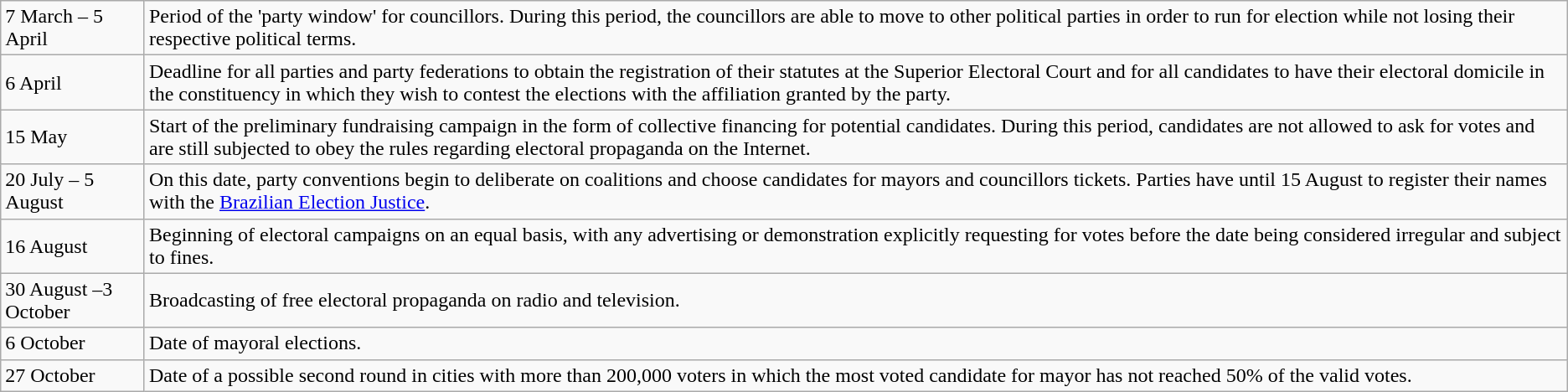<table class="wikitable">
<tr>
<td>7 March – 5 April</td>
<td>Period of the 'party window' for councillors. During this period, the councillors are able to move to other political parties in order to run for election while not losing their respective political terms.</td>
</tr>
<tr>
<td>6 April</td>
<td>Deadline for all parties and party federations to obtain the registration of their statutes at the Superior Electoral Court and for all candidates to have their electoral domicile in the constituency in which they wish to contest the elections with the affiliation granted by the party.</td>
</tr>
<tr>
<td>15 May</td>
<td>Start of the preliminary fundraising campaign in the form of collective financing for potential candidates. During this period, candidates are not allowed to ask for votes and are still subjected to obey the rules regarding electoral propaganda on the Internet.</td>
</tr>
<tr>
<td>20 July – 5 August</td>
<td>On this date, party conventions begin to deliberate on coalitions and choose candidates for mayors and councillors tickets. Parties have until 15 August to register their names with the <a href='#'>Brazilian Election Justice</a>.</td>
</tr>
<tr>
<td>16 August</td>
<td>Beginning of electoral campaigns on an equal basis, with any advertising or demonstration explicitly requesting for votes before the date being considered irregular and subject to fines.</td>
</tr>
<tr>
<td>30 August –3 October</td>
<td>Broadcasting of free electoral propaganda on radio and television.</td>
</tr>
<tr>
<td>6 October</td>
<td>Date of mayoral elections.</td>
</tr>
<tr>
<td>27 October</td>
<td>Date of a possible second round in cities with more than 200,000 voters in which the most voted candidate for mayor has not reached 50% of the valid votes.</td>
</tr>
</table>
